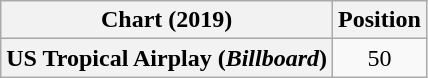<table class="wikitable plainrowheaders" style="text-align:center">
<tr>
<th scope="col">Chart (2019)</th>
<th scope="col">Position</th>
</tr>
<tr>
<th scope="row">US Tropical Airplay (<em>Billboard</em>)</th>
<td>50</td>
</tr>
</table>
